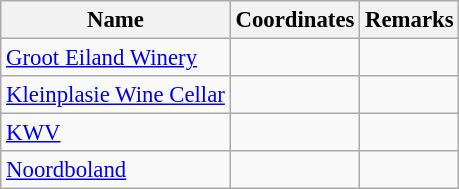<table class="wikitable sortable" style="font-size: 95%;">
<tr>
<th>Name</th>
<th>Coordinates</th>
<th>Remarks</th>
</tr>
<tr>
<td><a href='#'>Groot Eiland Winery</a></td>
<td></td>
<td></td>
</tr>
<tr>
<td><a href='#'>Kleinplasie Wine Cellar</a></td>
<td></td>
<td></td>
</tr>
<tr>
<td><a href='#'>KWV</a></td>
<td></td>
<td></td>
</tr>
<tr>
<td><a href='#'>Noordboland</a></td>
<td></td>
<td></td>
</tr>
</table>
